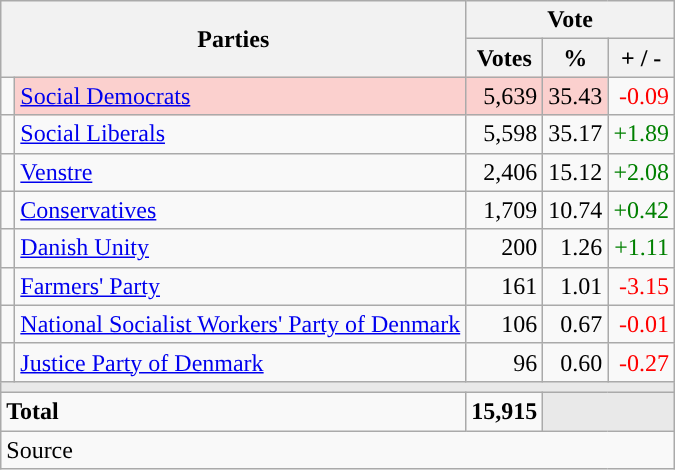<table class="wikitable" style="text-align:right;">
<tr>
<th style="text-align:centre;" rowspan="2" colspan="2" width="225">Parties</th>
<th colspan="3">Vote</th>
</tr>
<tr>
<th width="15">Votes</th>
<th width="15">%</th>
<th width="15">+ / -</th>
</tr>
<tr>
<td width="2" style="color:inherit;background:"></td>
<td bgcolor=#fbd0ce  align="left"><a href='#'>Social Democrats</a></td>
<td bgcolor=#fbd0ce>5,639</td>
<td bgcolor=#fbd0ce>35.43</td>
<td style=color:red;>-0.09</td>
</tr>
<tr>
<td width="2" style="color:inherit;background:"></td>
<td align="left"><a href='#'>Social Liberals</a></td>
<td>5,598</td>
<td>35.17</td>
<td style=color:green;>+1.89</td>
</tr>
<tr>
<td width="2" style="color:inherit;background:"></td>
<td align="left"><a href='#'>Venstre</a></td>
<td>2,406</td>
<td>15.12</td>
<td style=color:green;>+2.08</td>
</tr>
<tr>
<td width="2" style="color:inherit;background:"></td>
<td align="left"><a href='#'>Conservatives</a></td>
<td>1,709</td>
<td>10.74</td>
<td style=color:green;>+0.42</td>
</tr>
<tr>
<td width="2" style="color:inherit;background:"></td>
<td align="left"><a href='#'>Danish Unity</a></td>
<td>200</td>
<td>1.26</td>
<td style=color:green;>+1.11</td>
</tr>
<tr>
<td width="2" style="color:inherit;background:"></td>
<td align="left"><a href='#'>Farmers' Party</a></td>
<td>161</td>
<td>1.01</td>
<td style=color:red;>-3.15</td>
</tr>
<tr>
<td width="2" style="color:inherit;background:"></td>
<td align="left"><a href='#'>National Socialist Workers' Party of Denmark</a></td>
<td>106</td>
<td>0.67</td>
<td style=color:red;>-0.01</td>
</tr>
<tr>
<td width="2" style="color:inherit;background:"></td>
<td align="left"><a href='#'>Justice Party of Denmark</a></td>
<td>96</td>
<td>0.60</td>
<td style=color:red;>-0.27</td>
</tr>
<tr>
<td colspan="7" bgcolor="#E9E9E9"></td>
</tr>
<tr>
<td align="left" colspan="2"><strong>Total</strong></td>
<td><strong>15,915</strong></td>
<td bgcolor="#E9E9E9" colspan="2"></td>
</tr>
<tr>
<td align="left" colspan="6">Source</td>
</tr>
</table>
